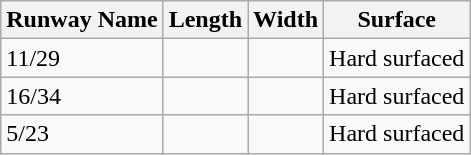<table class="wikitable">
<tr>
<th>Runway Name</th>
<th>Length</th>
<th>Width</th>
<th>Surface</th>
</tr>
<tr>
<td>11/29</td>
<td></td>
<td></td>
<td>Hard surfaced</td>
</tr>
<tr>
<td>16/34</td>
<td></td>
<td></td>
<td>Hard surfaced</td>
</tr>
<tr>
<td>5/23</td>
<td></td>
<td></td>
<td>Hard surfaced</td>
</tr>
</table>
